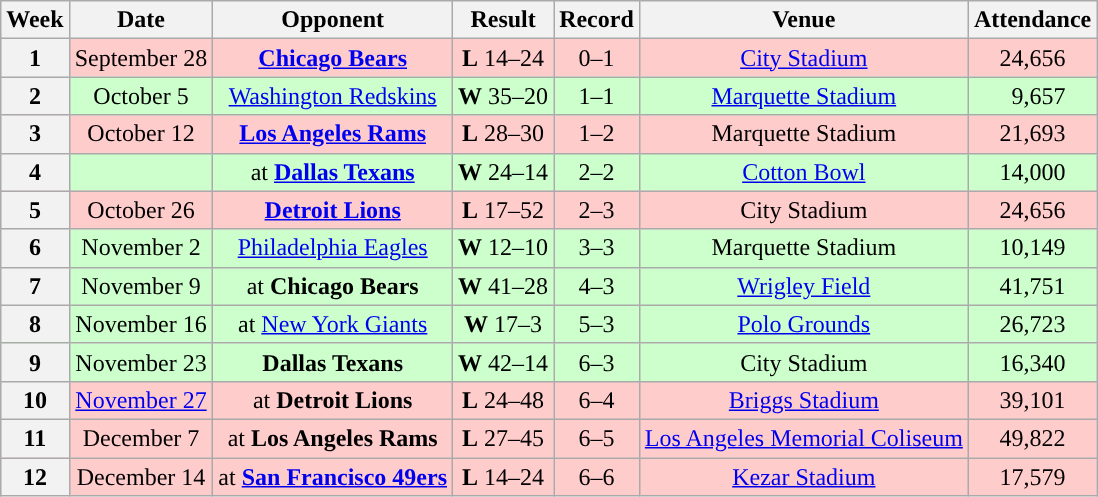<table class="wikitable" style="text-align:center">
<tr>
<th>Week</th>
<th>Date</th>
<th>Opponent</th>
<th>Result</th>
<th>Record</th>
<th>Venue</th>
<th>Attendance</th>
</tr>
<tr style="background:#fcc">
<th>1</th>
<td>September 28</td>
<td><strong><a href='#'>Chicago Bears</a></strong></td>
<td><strong>L</strong> 14–24</td>
<td>0–1</td>
<td><a href='#'>City Stadium</a></td>
<td>24,656</td>
</tr>
<tr style="background:#cfc">
<th>2</th>
<td>October 5</td>
<td><a href='#'>Washington Redskins</a></td>
<td><strong>W</strong> 35–20</td>
<td>1–1</td>
<td><a href='#'>Marquette Stadium</a></td>
<td>  9,657</td>
</tr>
<tr style="background:#fcc">
<th>3</th>
<td>October 12</td>
<td><strong><a href='#'>Los Angeles Rams</a></strong></td>
<td><strong>L</strong> 28–30</td>
<td>1–2</td>
<td>Marquette Stadium</td>
<td>21,693</td>
</tr>
<tr style="background:#cfc">
<th>4</th>
<td></td>
<td>at <strong><a href='#'>Dallas Texans</a></strong></td>
<td><strong>W</strong> 24–14</td>
<td>2–2</td>
<td><a href='#'>Cotton Bowl</a></td>
<td>14,000</td>
</tr>
<tr style="background:#fcc">
<th>5</th>
<td>October 26</td>
<td><strong><a href='#'>Detroit Lions</a></strong></td>
<td><strong>L</strong> 17–52</td>
<td>2–3</td>
<td>City Stadium</td>
<td>24,656</td>
</tr>
<tr style="background:#cfc">
<th>6</th>
<td>November 2</td>
<td><a href='#'>Philadelphia Eagles</a></td>
<td><strong>W</strong> 12–10</td>
<td>3–3</td>
<td>Marquette Stadium</td>
<td>10,149</td>
</tr>
<tr style="background:#cfc">
<th>7</th>
<td>November 9</td>
<td>at <strong>Chicago Bears</strong></td>
<td><strong>W</strong> 41–28</td>
<td>4–3</td>
<td><a href='#'>Wrigley Field</a></td>
<td>41,751</td>
</tr>
<tr style="background:#cfc">
<th>8</th>
<td>November 16</td>
<td>at <a href='#'>New York Giants</a></td>
<td><strong>W</strong> 17–3</td>
<td>5–3</td>
<td><a href='#'>Polo Grounds</a></td>
<td>26,723</td>
</tr>
<tr style="background:#cfc">
<th>9</th>
<td>November 23</td>
<td><strong>Dallas Texans</strong></td>
<td><strong>W</strong> 42–14</td>
<td>6–3</td>
<td>City Stadium</td>
<td>16,340</td>
</tr>
<tr style="background:#fcc">
<th>10</th>
<td><a href='#'>November 27</a></td>
<td>at <strong>Detroit Lions</strong></td>
<td><strong>L</strong> 24–48</td>
<td>6–4</td>
<td><a href='#'>Briggs Stadium</a></td>
<td>39,101</td>
</tr>
<tr style="background:#fcc">
<th>11</th>
<td>December 7</td>
<td>at <strong>Los Angeles Rams</strong></td>
<td><strong>L</strong> 27–45</td>
<td>6–5</td>
<td><a href='#'>Los Angeles Memorial Coliseum</a></td>
<td>49,822</td>
</tr>
<tr style="background:#fcc">
<th>12</th>
<td>December 14</td>
<td>at <strong><a href='#'>San Francisco 49ers</a></strong></td>
<td><strong>L</strong> 14–24</td>
<td>6–6</td>
<td><a href='#'>Kezar Stadium</a></td>
<td>17,579</td>
</tr>
</table>
